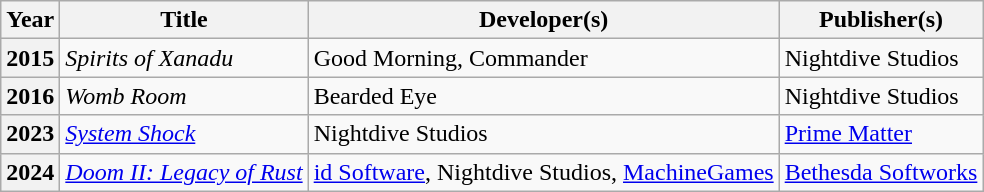<table class="wikitable sortable plainrowheaders">
<tr>
<th scope="col">Year</th>
<th scope="col">Title</th>
<th scope="col">Developer(s)</th>
<th scope="col">Publisher(s)</th>
</tr>
<tr>
<th scope="row">2015</th>
<td><em>Spirits of Xanadu</em></td>
<td>Good Morning, Commander</td>
<td>Nightdive Studios</td>
</tr>
<tr>
<th scope="row">2016</th>
<td><em>Womb Room</em></td>
<td>Bearded Eye</td>
<td>Nightdive Studios</td>
</tr>
<tr>
<th scope="row">2023</th>
<td><em><a href='#'>System Shock</a></em></td>
<td>Nightdive Studios</td>
<td><a href='#'>Prime Matter</a></td>
</tr>
<tr>
<th scope="row">2024</th>
<td><em><a href='#'>Doom II: Legacy of Rust</a></em></td>
<td><a href='#'>id Software</a>, Nightdive Studios, <a href='#'>MachineGames</a></td>
<td><a href='#'>Bethesda Softworks</a></td>
</tr>
</table>
